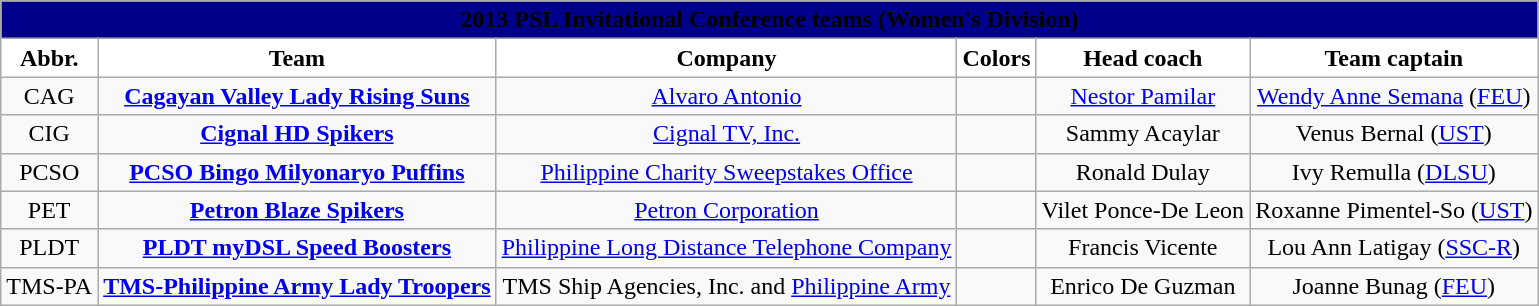<table class="wikitable">
<tr>
<th style=background:#00008B colspan=6><span>2013 PSL Invitational Conference teams (Women's Division)</span></th>
</tr>
<tr>
<th style="background:white">Abbr.</th>
<th style="background:white">Team</th>
<th style="background:white">Company</th>
<th style="background:white">Colors</th>
<th style="background:white">Head coach</th>
<th style="background:white">Team captain</th>
</tr>
<tr>
<td align=center>CAG</td>
<td align=center><strong><a href='#'>Cagayan Valley Lady Rising Suns</a></strong></td>
<td align=center><a href='#'>Alvaro Antonio</a></td>
<td align=center>  </td>
<td align=center><a href='#'>Nestor Pamilar</a></td>
<td align=center><a href='#'>Wendy Anne Semana</a> (<a href='#'>FEU</a>)</td>
</tr>
<tr>
<td align=center>CIG</td>
<td align=center><strong><a href='#'>Cignal HD Spikers</a></strong></td>
<td align=center><a href='#'>Cignal TV, Inc.</a></td>
<td align=center> </td>
<td align=center>Sammy Acaylar</td>
<td align=center>Venus Bernal (<a href='#'>UST</a>)</td>
</tr>
<tr>
<td align=center>PCSO</td>
<td align=center><strong><a href='#'>PCSO Bingo Milyonaryo Puffins</a></strong></td>
<td align=center><a href='#'>Philippine Charity Sweepstakes Office</a></td>
<td align=center>  </td>
<td align=center>Ronald Dulay</td>
<td align=center>Ivy Remulla (<a href='#'>DLSU</a>)</td>
</tr>
<tr>
<td align=center>PET</td>
<td align=center><strong><a href='#'>Petron Blaze Spikers</a></strong></td>
<td align=center><a href='#'>Petron Corporation</a></td>
<td align=center>   </td>
<td align=center>Vilet Ponce-De Leon</td>
<td align=center>Roxanne Pimentel-So (<a href='#'>UST</a>)</td>
</tr>
<tr>
<td align=center>PLDT</td>
<td align=center><strong><a href='#'>PLDT myDSL Speed Boosters</a></strong></td>
<td align=center><a href='#'>Philippine Long Distance Telephone Company</a></td>
<td align=center>  </td>
<td align=center>Francis Vicente</td>
<td align=center>Lou Ann Latigay (<a href='#'>SSC-R</a>)</td>
</tr>
<tr>
<td align=center>TMS-PA</td>
<td align=center><strong><a href='#'>TMS-Philippine Army Lady Troopers</a></strong></td>
<td align=center>TMS Ship Agencies, Inc. and <a href='#'>Philippine Army</a></td>
<td align=center>   </td>
<td align=center>Enrico De Guzman</td>
<td align=center>Joanne Bunag (<a href='#'>FEU</a>)</td>
</tr>
</table>
